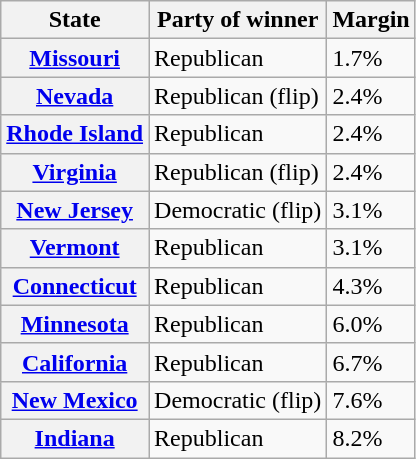<table class="wikitable sortable">
<tr>
<th>State</th>
<th>Party of winner</th>
<th>Margin</th>
</tr>
<tr>
<th><a href='#'>Missouri</a></th>
<td data-sort-value=-1 >Republican</td>
<td>1.7%</td>
</tr>
<tr>
<th><a href='#'>Nevada</a></th>
<td data-sort-value=-1 >Republican (flip)</td>
<td>2.4%</td>
</tr>
<tr>
<th><a href='#'>Rhode Island</a></th>
<td data-sort-value=-1 >Republican</td>
<td>2.4%</td>
</tr>
<tr>
<th><a href='#'>Virginia</a></th>
<td data-sort-value=-1 >Republican (flip)</td>
<td>2.4%</td>
</tr>
<tr>
<th><a href='#'>New Jersey</a></th>
<td data-sort-value=-1 >Democratic (flip)</td>
<td>3.1%</td>
</tr>
<tr>
<th><a href='#'>Vermont</a></th>
<td data-sort-value=-1 >Republican</td>
<td>3.1% </td>
</tr>
<tr>
<th><a href='#'>Connecticut</a></th>
<td data-sort-value=.5 >Republican</td>
<td>4.3%</td>
</tr>
<tr>
<th><a href='#'>Minnesota</a></th>
<td data-sort-value=1 >Republican</td>
<td>6.0%</td>
</tr>
<tr>
<th><a href='#'>California</a></th>
<td data-sort-value=-0.5 >Republican</td>
<td>6.7%</td>
</tr>
<tr>
<th><a href='#'>New Mexico</a></th>
<td data-sort-value=-1 >Democratic (flip)</td>
<td>7.6%</td>
</tr>
<tr>
<th><a href='#'>Indiana</a></th>
<td data-sort-value=-1 >Republican</td>
<td>8.2%</td>
</tr>
</table>
